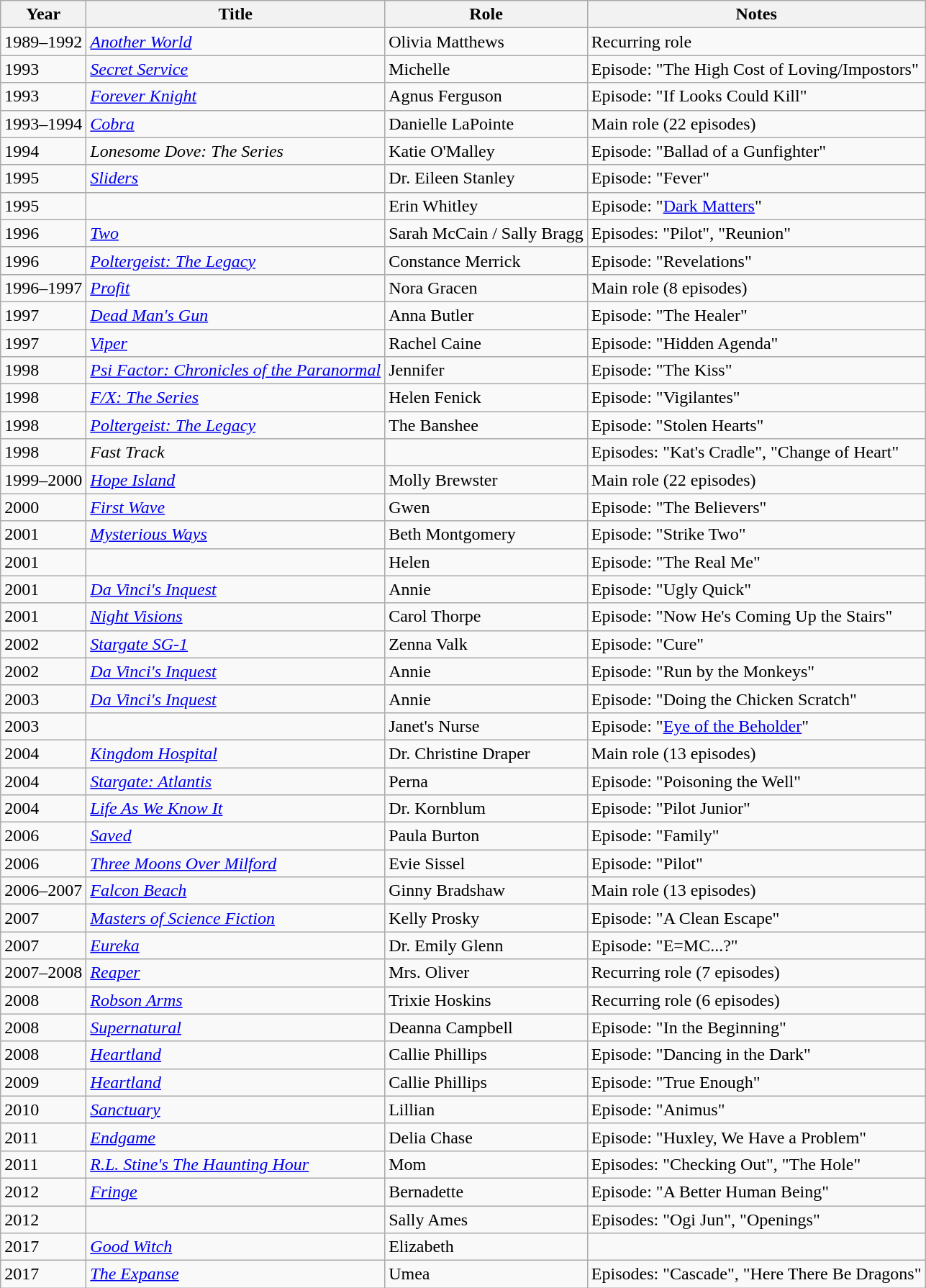<table class="wikitable sortable">
<tr>
<th>Year</th>
<th>Title</th>
<th>Role</th>
<th class="unsortable">Notes</th>
</tr>
<tr>
<td>1989–1992</td>
<td><em><a href='#'>Another World</a></em></td>
<td>Olivia Matthews</td>
<td>Recurring role</td>
</tr>
<tr>
<td>1993</td>
<td><em><a href='#'>Secret Service</a></em></td>
<td>Michelle</td>
<td>Episode: "The High Cost of Loving/Impostors"</td>
</tr>
<tr>
<td>1993</td>
<td><em><a href='#'>Forever Knight</a></em></td>
<td>Agnus Ferguson</td>
<td>Episode: "If Looks Could Kill"</td>
</tr>
<tr>
<td>1993–1994</td>
<td><em><a href='#'>Cobra</a></em></td>
<td>Danielle LaPointe</td>
<td>Main role (22 episodes)</td>
</tr>
<tr>
<td>1994</td>
<td><em>Lonesome Dove: The Series</em></td>
<td>Katie O'Malley</td>
<td>Episode: "Ballad of a Gunfighter"</td>
</tr>
<tr>
<td>1995</td>
<td><em><a href='#'>Sliders</a></em></td>
<td>Dr. Eileen Stanley</td>
<td>Episode: "Fever"</td>
</tr>
<tr>
<td>1995</td>
<td><em></em></td>
<td>Erin Whitley</td>
<td>Episode: "<a href='#'>Dark Matters</a>"</td>
</tr>
<tr>
<td>1996</td>
<td><em><a href='#'>Two</a></em></td>
<td>Sarah McCain / Sally Bragg</td>
<td>Episodes: "Pilot", "Reunion"</td>
</tr>
<tr>
<td>1996</td>
<td><em><a href='#'>Poltergeist: The Legacy</a></em></td>
<td>Constance Merrick</td>
<td>Episode: "Revelations"</td>
</tr>
<tr>
<td>1996–1997</td>
<td><em><a href='#'>Profit</a></em></td>
<td>Nora Gracen</td>
<td>Main role (8 episodes)</td>
</tr>
<tr>
<td>1997</td>
<td><em><a href='#'>Dead Man's Gun</a></em></td>
<td>Anna Butler</td>
<td>Episode: "The Healer"</td>
</tr>
<tr>
<td>1997</td>
<td><em><a href='#'>Viper</a></em></td>
<td>Rachel Caine</td>
<td>Episode: "Hidden Agenda"</td>
</tr>
<tr>
<td>1998</td>
<td><em><a href='#'>Psi Factor: Chronicles of the Paranormal</a></em></td>
<td>Jennifer</td>
<td>Episode: "The Kiss"</td>
</tr>
<tr>
<td>1998</td>
<td><em><a href='#'>F/X: The Series</a></em></td>
<td>Helen Fenick</td>
<td>Episode: "Vigilantes"</td>
</tr>
<tr>
<td>1998</td>
<td><em><a href='#'>Poltergeist: The Legacy</a></em></td>
<td>The Banshee</td>
<td>Episode: "Stolen Hearts"</td>
</tr>
<tr>
<td>1998</td>
<td><em>Fast Track</em></td>
<td></td>
<td>Episodes: "Kat's Cradle", "Change of Heart"</td>
</tr>
<tr>
<td>1999–2000</td>
<td><em><a href='#'>Hope Island</a></em></td>
<td>Molly Brewster</td>
<td>Main role (22 episodes)</td>
</tr>
<tr>
<td>2000</td>
<td><em><a href='#'>First Wave</a></em></td>
<td>Gwen</td>
<td>Episode: "The Believers"</td>
</tr>
<tr>
<td>2001</td>
<td><em><a href='#'>Mysterious Ways</a></em></td>
<td>Beth Montgomery</td>
<td>Episode: "Strike Two"</td>
</tr>
<tr>
<td>2001</td>
<td><em></em></td>
<td>Helen</td>
<td>Episode: "The Real Me"</td>
</tr>
<tr>
<td>2001</td>
<td><em><a href='#'>Da Vinci's Inquest</a></em></td>
<td>Annie</td>
<td>Episode: "Ugly Quick"</td>
</tr>
<tr>
<td>2001</td>
<td><em><a href='#'>Night Visions</a></em></td>
<td>Carol Thorpe</td>
<td>Episode: "Now He's Coming Up the Stairs"</td>
</tr>
<tr>
<td>2002</td>
<td><em><a href='#'>Stargate SG-1</a></em></td>
<td>Zenna Valk</td>
<td>Episode: "Cure"</td>
</tr>
<tr>
<td>2002</td>
<td><em><a href='#'>Da Vinci's Inquest</a></em></td>
<td>Annie</td>
<td>Episode: "Run by the Monkeys"</td>
</tr>
<tr>
<td>2003</td>
<td><em><a href='#'>Da Vinci's Inquest</a></em></td>
<td>Annie</td>
<td>Episode: "Doing the Chicken Scratch"</td>
</tr>
<tr>
<td>2003</td>
<td><em></em></td>
<td>Janet's Nurse</td>
<td>Episode: "<a href='#'>Eye of the Beholder</a>"</td>
</tr>
<tr>
<td>2004</td>
<td><em><a href='#'>Kingdom Hospital</a></em></td>
<td>Dr. Christine Draper</td>
<td>Main role (13 episodes)</td>
</tr>
<tr>
<td>2004</td>
<td><em><a href='#'>Stargate: Atlantis</a></em></td>
<td>Perna</td>
<td>Episode: "Poisoning the Well"</td>
</tr>
<tr>
<td>2004</td>
<td><em><a href='#'>Life As We Know It</a></em></td>
<td>Dr. Kornblum</td>
<td>Episode: "Pilot Junior"</td>
</tr>
<tr>
<td>2006</td>
<td><em><a href='#'>Saved</a></em></td>
<td>Paula Burton</td>
<td>Episode: "Family"</td>
</tr>
<tr>
<td>2006</td>
<td><em><a href='#'>Three Moons Over Milford</a></em></td>
<td>Evie Sissel</td>
<td>Episode: "Pilot"</td>
</tr>
<tr>
<td>2006–2007</td>
<td><em><a href='#'>Falcon Beach</a></em></td>
<td>Ginny Bradshaw</td>
<td>Main role (13 episodes)</td>
</tr>
<tr>
<td>2007</td>
<td><em><a href='#'>Masters of Science Fiction</a></em></td>
<td>Kelly Prosky</td>
<td>Episode: "A Clean Escape"</td>
</tr>
<tr>
<td>2007</td>
<td><em><a href='#'>Eureka</a></em></td>
<td>Dr. Emily Glenn</td>
<td>Episode: "E=MC...?"</td>
</tr>
<tr>
<td>2007–2008</td>
<td><em><a href='#'>Reaper</a></em></td>
<td>Mrs. Oliver</td>
<td>Recurring role (7 episodes)</td>
</tr>
<tr>
<td>2008</td>
<td><em><a href='#'>Robson Arms</a></em></td>
<td>Trixie Hoskins</td>
<td>Recurring role (6 episodes)</td>
</tr>
<tr>
<td>2008</td>
<td><em><a href='#'>Supernatural</a></em></td>
<td>Deanna Campbell</td>
<td>Episode: "In the Beginning"</td>
</tr>
<tr>
<td>2008</td>
<td><em><a href='#'>Heartland</a></em></td>
<td>Callie Phillips</td>
<td>Episode: "Dancing in the Dark"</td>
</tr>
<tr>
<td>2009</td>
<td><em><a href='#'>Heartland</a></em></td>
<td>Callie Phillips</td>
<td>Episode: "True Enough"</td>
</tr>
<tr>
<td>2010</td>
<td><em><a href='#'>Sanctuary</a></em></td>
<td>Lillian</td>
<td>Episode: "Animus"</td>
</tr>
<tr>
<td>2011</td>
<td><em><a href='#'>Endgame</a></em></td>
<td>Delia Chase</td>
<td>Episode: "Huxley, We Have a Problem"</td>
</tr>
<tr>
<td>2011</td>
<td><em><a href='#'>R.L. Stine's The Haunting Hour</a></em></td>
<td>Mom</td>
<td>Episodes: "Checking Out", "The Hole"</td>
</tr>
<tr>
<td>2012</td>
<td><em><a href='#'>Fringe</a></em></td>
<td>Bernadette</td>
<td>Episode: "A Better Human Being"</td>
</tr>
<tr>
<td>2012</td>
<td><em></em></td>
<td>Sally Ames</td>
<td>Episodes: "Ogi Jun", "Openings"</td>
</tr>
<tr>
<td>2017</td>
<td><em><a href='#'>Good Witch</a></em></td>
<td>Elizabeth</td>
<td></td>
</tr>
<tr>
<td>2017</td>
<td><em><a href='#'>The Expanse</a></em></td>
<td>Umea</td>
<td>Episodes: "Cascade", "Here There Be Dragons"</td>
</tr>
</table>
